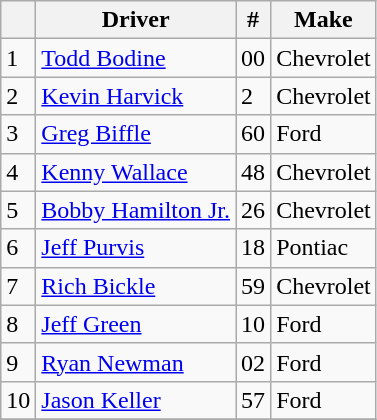<table class="wikitable">
<tr>
<th></th>
<th>Driver</th>
<th>#</th>
<th>Make</th>
</tr>
<tr>
<td>1</td>
<td><a href='#'>Todd Bodine</a></td>
<td>00</td>
<td>Chevrolet</td>
</tr>
<tr>
<td>2</td>
<td><a href='#'>Kevin Harvick</a></td>
<td>2</td>
<td>Chevrolet</td>
</tr>
<tr>
<td>3</td>
<td><a href='#'>Greg Biffle</a></td>
<td>60</td>
<td>Ford</td>
</tr>
<tr>
<td>4</td>
<td><a href='#'>Kenny Wallace</a></td>
<td>48</td>
<td>Chevrolet</td>
</tr>
<tr>
<td>5</td>
<td><a href='#'>Bobby Hamilton Jr.</a></td>
<td>26</td>
<td>Chevrolet</td>
</tr>
<tr>
<td>6</td>
<td><a href='#'>Jeff Purvis</a></td>
<td>18</td>
<td>Pontiac</td>
</tr>
<tr>
<td>7</td>
<td><a href='#'>Rich Bickle</a></td>
<td>59</td>
<td>Chevrolet</td>
</tr>
<tr>
<td>8</td>
<td><a href='#'>Jeff Green</a></td>
<td>10</td>
<td>Ford</td>
</tr>
<tr>
<td>9</td>
<td><a href='#'>Ryan Newman</a></td>
<td>02</td>
<td>Ford</td>
</tr>
<tr>
<td>10</td>
<td><a href='#'>Jason Keller</a></td>
<td>57</td>
<td>Ford</td>
</tr>
<tr>
</tr>
</table>
